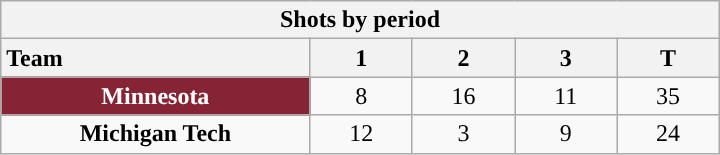<table class="wikitable" style="width:30em; text-align:right;">
<tr>
<th colspan=5>Shots by period</th>
</tr>
<tr>
<th style="width:10em; text-align:left;">Team</th>
<th style="width:3em;">1</th>
<th style="width:3em;">2</th>
<th style="width:3em;">3</th>
<th style="width:3em;">T</th>
</tr>
<tr>
<td align=center style="color:white; background:#862334; "><strong>Minnesota</strong></td>
<td align=center>8</td>
<td align=center>16</td>
<td align=center>11</td>
<td align=center>35</td>
</tr>
<tr>
<td align=center><strong>Michigan Tech</strong></td>
<td align=center>12</td>
<td align=center>3</td>
<td align=center>9</td>
<td align=center>24</td>
</tr>
</table>
